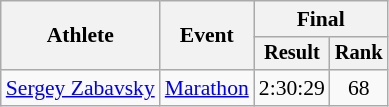<table class="wikitable" style="font-size:90%">
<tr>
<th rowspan="2">Athlete</th>
<th rowspan="2">Event</th>
<th colspan="2">Final</th>
</tr>
<tr style="font-size:95%">
<th>Result</th>
<th>Rank</th>
</tr>
<tr align=center>
<td align=left><a href='#'>Sergey Zabavsky</a></td>
<td align=left><a href='#'>Marathon</a></td>
<td>2:30:29</td>
<td>68</td>
</tr>
</table>
